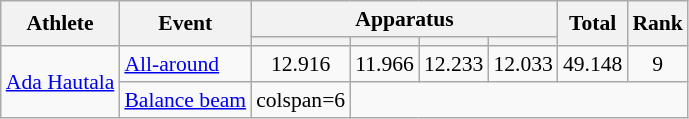<table class="wikitable" style="font-size:90%">
<tr>
<th rowspan=2>Athlete</th>
<th rowspan=2>Event</th>
<th colspan=4>Apparatus</th>
<th rowspan=2>Total</th>
<th rowspan=2>Rank</th>
</tr>
<tr style="font-size:95%">
<th></th>
<th></th>
<th></th>
<th></th>
</tr>
<tr align=center>
<td align=left rowspan=4><a href='#'>Ada Hautala</a></td>
<td align=left><a href='#'>All-around</a></td>
<td>12.916</td>
<td>11.966</td>
<td>12.233</td>
<td>12.033</td>
<td>49.148</td>
<td>9</td>
</tr>
<tr align=center>
<td align=left><a href='#'>Balance beam</a></td>
<td>colspan=6 </td>
</tr>
</table>
